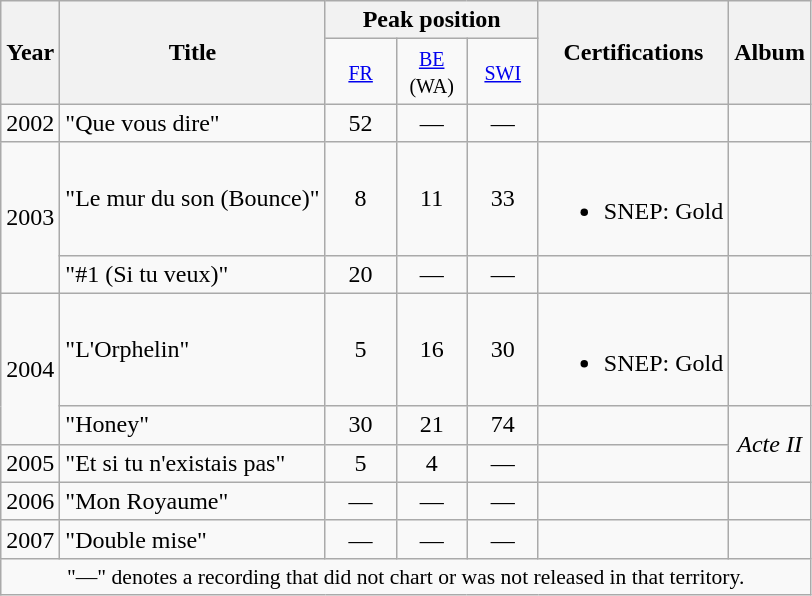<table class="wikitable">
<tr>
<th rowspan="2">Year</th>
<th rowspan="2">Title</th>
<th colspan="3">Peak position</th>
<th rowspan="2">Certifications</th>
<th rowspan="2">Album</th>
</tr>
<tr ---->
<td width="40" align="center"><small><a href='#'>FR</a></small> <br></td>
<td width="40" align="center"><small><a href='#'>BE</a> (WA)</small> <br></td>
<td width="40" align="center"><small><a href='#'>SWI</a></small> <br></td>
</tr>
<tr ---->
<td>2002</td>
<td>"Que vous dire"</td>
<td align="center">52</td>
<td align="center">—</td>
<td align="center">—</td>
<td></td>
<td></td>
</tr>
<tr>
<td rowspan="2">2003</td>
<td>"Le mur du son (Bounce)"</td>
<td align="center">8</td>
<td align="center">11</td>
<td align="center">33</td>
<td><br><ul><li>SNEP: Gold</li></ul></td>
<td></td>
</tr>
<tr>
<td>"#1 (Si tu veux)"</td>
<td align="center">20</td>
<td align="center">—</td>
<td align="center">—</td>
<td></td>
<td></td>
</tr>
<tr>
<td rowspan="2">2004</td>
<td>"L'Orphelin"</td>
<td align="center">5</td>
<td align="center">16</td>
<td align="center">30</td>
<td><br><ul><li>SNEP: Gold</li></ul></td>
<td></td>
</tr>
<tr>
<td>"Honey"</td>
<td align="center">30</td>
<td align="center">21</td>
<td align="center">74</td>
<td></td>
<td align="center" rowspan="2"><em>Acte II</em></td>
</tr>
<tr>
<td>2005</td>
<td>"Et si tu n'existais pas"</td>
<td align="center">5</td>
<td align="center">4</td>
<td align="center">—</td>
<td></td>
</tr>
<tr>
<td>2006</td>
<td>"Mon Royaume"</td>
<td align="center">—</td>
<td align="center">—</td>
<td align="center">—</td>
<td></td>
<td></td>
</tr>
<tr>
<td>2007</td>
<td>"Double mise"</td>
<td align="center">—</td>
<td align="center">—</td>
<td align="center">—</td>
<td></td>
<td></td>
</tr>
<tr>
<td colspan="15" style="font-size:90%" align="center">"—" denotes a recording that did not chart or was not released in that territory.</td>
</tr>
</table>
